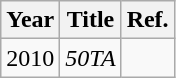<table class="wikitable">
<tr>
<th>Year</th>
<th>Title</th>
<th>Ref.</th>
</tr>
<tr>
<td>2010</td>
<td><em>50TA</em></td>
<td></td>
</tr>
</table>
